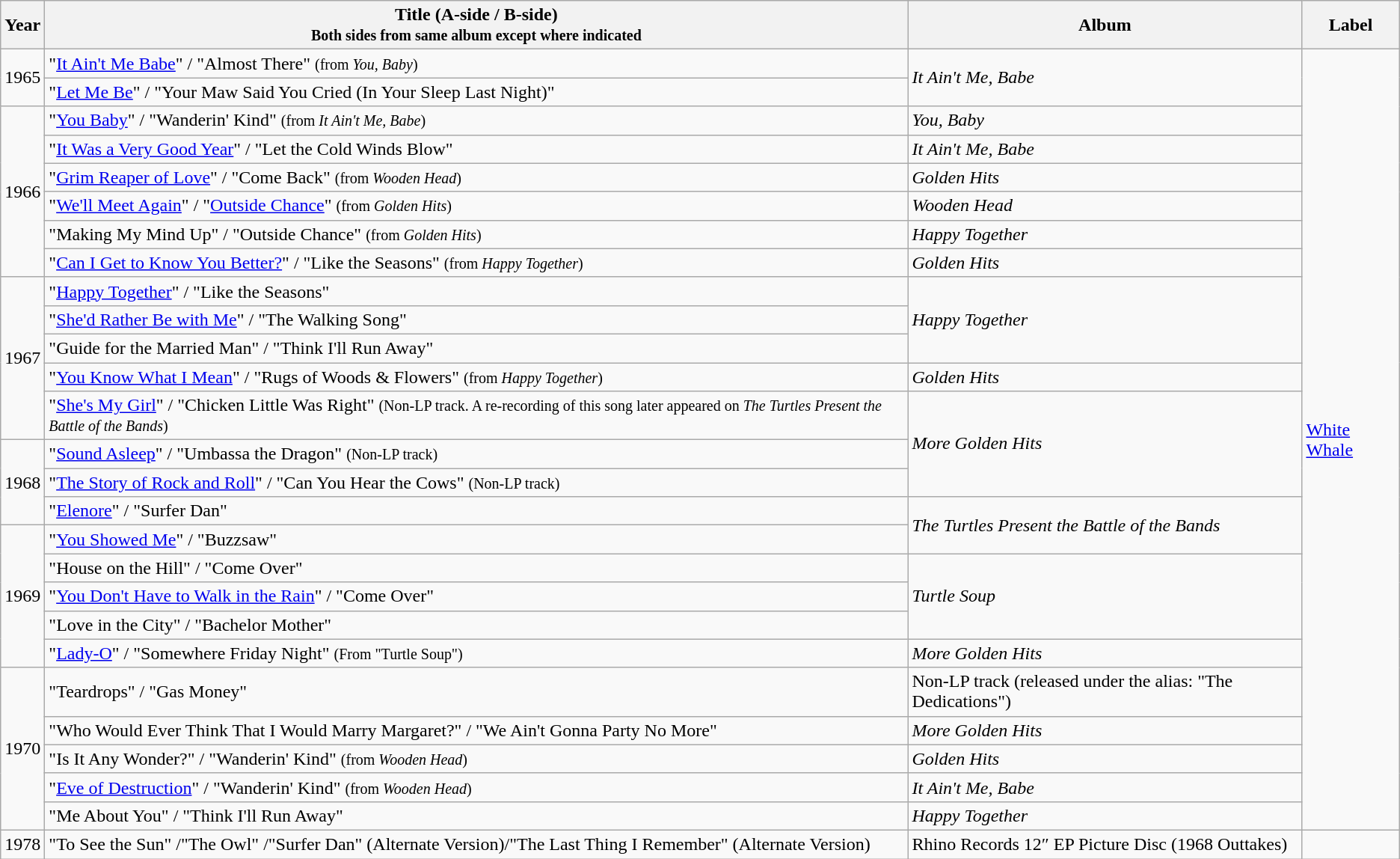<table class="wikitable sortable">
<tr>
<th>Year</th>
<th>Title (A-side / B-side)<br><small>Both sides from same album except where indicated</small></th>
<th>Album</th>
<th>Label</th>
</tr>
<tr>
<td rowspan="2">1965</td>
<td>"<a href='#'>It Ain't Me Babe</a>" / "Almost There" <small>(from <em>You, Baby</em>)</small></td>
<td rowspan="2"><em>It Ain't Me, Babe</em></td>
<td rowspan="26"><a href='#'>White Whale</a></td>
</tr>
<tr>
<td>"<a href='#'>Let Me Be</a>" / "Your Maw Said You Cried (In Your Sleep Last Night)"</td>
</tr>
<tr>
<td rowspan="6">1966</td>
<td>"<a href='#'>You Baby</a>" / "Wanderin' Kind" <small>(from <em>It Ain't Me, Babe</em>)</small></td>
<td><em>You, Baby</em></td>
</tr>
<tr>
<td>"<a href='#'>It Was a Very Good Year</a>" / "Let the Cold Winds Blow"</td>
<td><em>It Ain't Me, Babe</em></td>
</tr>
<tr>
<td>"<a href='#'>Grim Reaper of Love</a>" / "Come Back" <small>(from <em>Wooden Head</em>)</small></td>
<td><em>Golden Hits</em></td>
</tr>
<tr>
<td>"<a href='#'>We'll Meet Again</a>" / "<a href='#'>Outside Chance</a>" <small>(from <em>Golden Hits</em>)</small></td>
<td><em>Wooden Head</em></td>
</tr>
<tr>
<td>"Making My Mind Up" / "Outside Chance" <small>(from <em>Golden Hits</em>)</small></td>
<td rowspan="1"><em>Happy Together</em></td>
</tr>
<tr>
<td>"<a href='#'>Can I Get to Know You Better?</a>" / "Like the Seasons" <small>(from <em>Happy Together</em>)</small></td>
<td rowspan="1"><em>Golden Hits</em></td>
</tr>
<tr>
<td rowspan="5">1967</td>
<td>"<a href='#'>Happy Together</a>" / "Like the Seasons"</td>
<td rowspan="3"><em>Happy Together</em></td>
</tr>
<tr>
<td>"<a href='#'>She'd Rather Be with Me</a>" / "The Walking Song"</td>
</tr>
<tr>
<td>"Guide for the Married Man" / "Think I'll Run Away"</td>
</tr>
<tr>
<td>"<a href='#'>You Know What I Mean</a>" / "Rugs of Woods & Flowers" <small>(from <em>Happy Together</em>)</small></td>
<td rowspan="1"><em>Golden Hits</em></td>
</tr>
<tr>
<td>"<a href='#'>She's My Girl</a>" / "Chicken Little Was Right" <small>(Non-LP track. A re-recording of this song later appeared on <em>The Turtles Present the Battle of the Bands</em>)</small></td>
<td rowspan="3"><em>More Golden Hits</em></td>
</tr>
<tr>
<td rowspan="3">1968</td>
<td>"<a href='#'>Sound Asleep</a>" / "Umbassa the Dragon" <small>(Non-LP track)</small></td>
</tr>
<tr>
<td>"<a href='#'>The Story of Rock and Roll</a>" / "Can You Hear the Cows" <small>(Non-LP track)</small></td>
</tr>
<tr>
<td>"<a href='#'>Elenore</a>" / "Surfer Dan"</td>
<td rowspan="2"><em>The Turtles Present the Battle of the Bands</em></td>
</tr>
<tr>
<td rowspan="5">1969</td>
<td>"<a href='#'>You Showed Me</a>" / "Buzzsaw"</td>
</tr>
<tr>
<td>"House on the Hill" / "Come Over"</td>
<td rowspan="3"><em>Turtle Soup</em></td>
</tr>
<tr>
<td>"<a href='#'>You Don't Have to Walk in the Rain</a>" / "Come Over"</td>
</tr>
<tr>
<td>"Love in the City" / "Bachelor Mother"</td>
</tr>
<tr>
<td>"<a href='#'>Lady-O</a>" / "Somewhere Friday Night" <small>(From "Turtle Soup")</small></td>
<td rowspan="1"><em>More Golden Hits</em></td>
</tr>
<tr>
<td rowspan="5">1970</td>
<td>"Teardrops" / "Gas Money"</td>
<td rowspan="1">Non-LP track (released under the alias: "The Dedications")</td>
</tr>
<tr>
<td>"Who Would Ever Think That I Would Marry Margaret?" / "We Ain't Gonna Party No More"</td>
<td rowspan="1"><em>More Golden Hits</em></td>
</tr>
<tr>
<td>"Is It Any Wonder?" / "Wanderin' Kind" <small>(from <em>Wooden Head</em>)</small></td>
<td rowspan="1"><em>Golden Hits</em></td>
</tr>
<tr>
<td>"<a href='#'>Eve of Destruction</a>" / "Wanderin' Kind" <small>(from <em>Wooden Head</em>)</small></td>
<td rowspan="1"><em>It Ain't Me, Babe</em></td>
</tr>
<tr>
<td>"Me About You" / "Think I'll Run Away"</td>
<td rowspan="1"><em>Happy Together</em></td>
</tr>
<tr>
<td>1978</td>
<td>"To See the Sun" /"The Owl" /"Surfer Dan" (Alternate Version)/"The Last Thing I Remember" (Alternate Version)</td>
<td rowspan="1">Rhino Records 12″ EP Picture Disc (1968 Outtakes)</td>
</tr>
</table>
